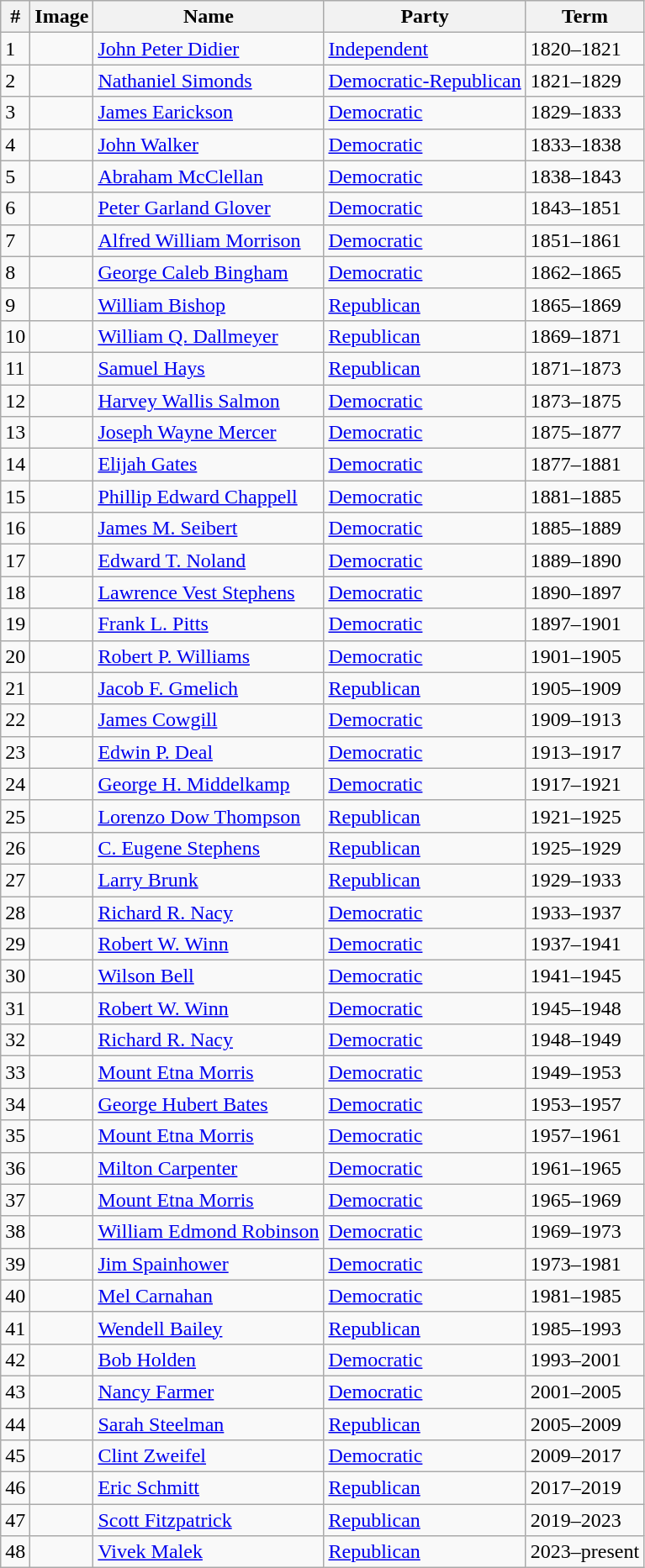<table class="wikitable">
<tr>
<th>#</th>
<th>Image</th>
<th>Name</th>
<th>Party</th>
<th>Term</th>
</tr>
<tr>
<td>1</td>
<td></td>
<td><a href='#'>John Peter Didier</a></td>
<td><a href='#'>Independent</a></td>
<td>1820–1821</td>
</tr>
<tr>
<td>2</td>
<td></td>
<td><a href='#'>Nathaniel Simonds</a></td>
<td><a href='#'>Democratic-Republican</a></td>
<td>1821–1829</td>
</tr>
<tr>
<td>3</td>
<td></td>
<td><a href='#'>James Earickson</a></td>
<td><a href='#'>Democratic</a></td>
<td>1829–1833</td>
</tr>
<tr>
<td>4</td>
<td></td>
<td><a href='#'>John Walker</a></td>
<td><a href='#'>Democratic</a></td>
<td>1833–1838</td>
</tr>
<tr>
<td>5</td>
<td></td>
<td><a href='#'>Abraham McClellan</a></td>
<td><a href='#'>Democratic</a></td>
<td>1838–1843</td>
</tr>
<tr>
<td>6</td>
<td></td>
<td><a href='#'>Peter Garland Glover</a></td>
<td><a href='#'>Democratic</a></td>
<td>1843–1851</td>
</tr>
<tr>
<td>7</td>
<td></td>
<td><a href='#'>Alfred William Morrison</a></td>
<td><a href='#'>Democratic</a></td>
<td>1851–1861</td>
</tr>
<tr>
<td>8</td>
<td></td>
<td><a href='#'>George Caleb Bingham</a></td>
<td><a href='#'>Democratic</a></td>
<td>1862–1865</td>
</tr>
<tr>
<td>9</td>
<td></td>
<td><a href='#'>William Bishop</a></td>
<td><a href='#'>Republican</a></td>
<td>1865–1869</td>
</tr>
<tr>
<td>10</td>
<td></td>
<td><a href='#'>William Q. Dallmeyer</a></td>
<td><a href='#'>Republican</a></td>
<td>1869–1871</td>
</tr>
<tr>
<td>11</td>
<td></td>
<td><a href='#'>Samuel Hays</a></td>
<td><a href='#'>Republican</a></td>
<td>1871–1873</td>
</tr>
<tr>
<td>12</td>
<td></td>
<td><a href='#'>Harvey Wallis Salmon</a></td>
<td><a href='#'>Democratic</a></td>
<td>1873–1875</td>
</tr>
<tr>
<td>13</td>
<td></td>
<td><a href='#'>Joseph Wayne Mercer</a></td>
<td><a href='#'>Democratic</a></td>
<td>1875–1877</td>
</tr>
<tr>
<td>14</td>
<td></td>
<td><a href='#'>Elijah Gates</a></td>
<td><a href='#'>Democratic</a></td>
<td>1877–1881</td>
</tr>
<tr>
<td>15</td>
<td></td>
<td><a href='#'>Phillip Edward Chappell</a></td>
<td><a href='#'>Democratic</a></td>
<td>1881–1885</td>
</tr>
<tr>
<td>16</td>
<td></td>
<td><a href='#'>James M. Seibert</a></td>
<td><a href='#'>Democratic</a></td>
<td>1885–1889</td>
</tr>
<tr>
<td>17</td>
<td></td>
<td><a href='#'>Edward T. Noland</a></td>
<td><a href='#'>Democratic</a></td>
<td>1889–1890</td>
</tr>
<tr>
<td>18</td>
<td></td>
<td><a href='#'>Lawrence Vest Stephens</a></td>
<td><a href='#'>Democratic</a></td>
<td>1890–1897</td>
</tr>
<tr>
<td>19</td>
<td></td>
<td><a href='#'>Frank L. Pitts</a></td>
<td><a href='#'>Democratic</a></td>
<td>1897–1901</td>
</tr>
<tr>
<td>20</td>
<td></td>
<td><a href='#'>Robert P. Williams</a></td>
<td><a href='#'>Democratic</a></td>
<td>1901–1905</td>
</tr>
<tr>
<td>21</td>
<td></td>
<td><a href='#'>Jacob F. Gmelich</a></td>
<td><a href='#'>Republican</a></td>
<td>1905–1909</td>
</tr>
<tr>
<td>22</td>
<td></td>
<td><a href='#'>James Cowgill</a></td>
<td><a href='#'>Democratic</a></td>
<td>1909–1913</td>
</tr>
<tr>
<td>23</td>
<td></td>
<td><a href='#'>Edwin P. Deal</a></td>
<td><a href='#'>Democratic</a></td>
<td>1913–1917</td>
</tr>
<tr>
<td>24</td>
<td></td>
<td><a href='#'>George H. Middelkamp</a></td>
<td><a href='#'>Democratic</a></td>
<td>1917–1921</td>
</tr>
<tr>
<td>25</td>
<td></td>
<td><a href='#'>Lorenzo Dow Thompson</a></td>
<td><a href='#'>Republican</a></td>
<td>1921–1925</td>
</tr>
<tr>
<td>26</td>
<td></td>
<td><a href='#'>C. Eugene Stephens</a></td>
<td><a href='#'>Republican</a></td>
<td>1925–1929</td>
</tr>
<tr>
<td>27</td>
<td></td>
<td><a href='#'>Larry Brunk</a></td>
<td><a href='#'>Republican</a></td>
<td>1929–1933</td>
</tr>
<tr>
<td>28</td>
<td></td>
<td><a href='#'>Richard R. Nacy</a></td>
<td><a href='#'>Democratic</a></td>
<td>1933–1937</td>
</tr>
<tr>
<td>29</td>
<td></td>
<td><a href='#'>Robert W. Winn</a></td>
<td><a href='#'>Democratic</a></td>
<td>1937–1941</td>
</tr>
<tr>
<td>30</td>
<td></td>
<td><a href='#'>Wilson Bell</a></td>
<td><a href='#'>Democratic</a></td>
<td>1941–1945</td>
</tr>
<tr>
<td>31</td>
<td></td>
<td><a href='#'>Robert W. Winn</a></td>
<td><a href='#'>Democratic</a></td>
<td>1945–1948</td>
</tr>
<tr>
<td>32</td>
<td></td>
<td><a href='#'>Richard R. Nacy</a></td>
<td><a href='#'>Democratic</a></td>
<td>1948–1949</td>
</tr>
<tr>
<td>33</td>
<td></td>
<td><a href='#'>Mount Etna Morris</a></td>
<td><a href='#'>Democratic</a></td>
<td>1949–1953</td>
</tr>
<tr>
<td>34</td>
<td></td>
<td><a href='#'>George Hubert Bates</a></td>
<td><a href='#'>Democratic</a></td>
<td>1953–1957</td>
</tr>
<tr>
<td>35</td>
<td></td>
<td><a href='#'>Mount Etna Morris</a></td>
<td><a href='#'>Democratic</a></td>
<td>1957–1961</td>
</tr>
<tr>
<td>36</td>
<td></td>
<td><a href='#'>Milton Carpenter</a></td>
<td><a href='#'>Democratic</a></td>
<td>1961–1965</td>
</tr>
<tr>
<td>37</td>
<td></td>
<td><a href='#'>Mount Etna Morris</a></td>
<td><a href='#'>Democratic</a></td>
<td>1965–1969</td>
</tr>
<tr>
<td>38</td>
<td></td>
<td><a href='#'>William Edmond Robinson</a></td>
<td><a href='#'>Democratic</a></td>
<td>1969–1973</td>
</tr>
<tr>
<td>39</td>
<td></td>
<td><a href='#'>Jim Spainhower</a></td>
<td><a href='#'>Democratic</a></td>
<td>1973–1981</td>
</tr>
<tr>
<td>40</td>
<td></td>
<td><a href='#'>Mel Carnahan</a></td>
<td><a href='#'>Democratic</a></td>
<td>1981–1985</td>
</tr>
<tr>
<td>41</td>
<td></td>
<td><a href='#'>Wendell Bailey</a></td>
<td><a href='#'>Republican</a></td>
<td>1985–1993</td>
</tr>
<tr>
<td>42</td>
<td></td>
<td><a href='#'>Bob Holden</a></td>
<td><a href='#'>Democratic</a></td>
<td>1993–2001</td>
</tr>
<tr>
<td>43</td>
<td></td>
<td><a href='#'>Nancy Farmer</a></td>
<td><a href='#'>Democratic</a></td>
<td>2001–2005</td>
</tr>
<tr>
<td>44</td>
<td></td>
<td><a href='#'>Sarah Steelman</a></td>
<td><a href='#'>Republican</a></td>
<td>2005–2009</td>
</tr>
<tr>
<td>45</td>
<td></td>
<td><a href='#'>Clint Zweifel</a></td>
<td><a href='#'>Democratic</a></td>
<td>2009–2017</td>
</tr>
<tr>
<td>46</td>
<td></td>
<td><a href='#'>Eric Schmitt</a></td>
<td><a href='#'>Republican</a></td>
<td>2017–2019</td>
</tr>
<tr>
<td>47</td>
<td></td>
<td><a href='#'>Scott Fitzpatrick</a></td>
<td><a href='#'>Republican</a></td>
<td>2019–2023</td>
</tr>
<tr>
<td>48</td>
<td></td>
<td><a href='#'>Vivek Malek</a></td>
<td><a href='#'>Republican</a></td>
<td>2023–present</td>
</tr>
</table>
